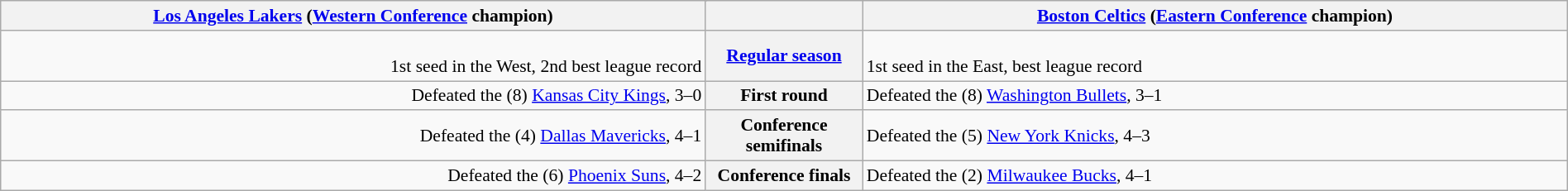<table style="width:100%; font-size:90%" class="wikitable">
<tr valign=top>
<th colspan="2" style="width:45%;"><a href='#'>Los Angeles Lakers</a> (<a href='#'>Western Conference</a> champion)</th>
<th></th>
<th colspan="2" style="width:45%;"><a href='#'>Boston Celtics</a> (<a href='#'>Eastern Conference</a> champion)</th>
</tr>
<tr>
<td align=right><br>1st seed in the West, 2nd best league record</td>
<th colspan=2><a href='#'>Regular season</a></th>
<td><br>1st seed in the East, best league record</td>
</tr>
<tr>
<td align=right>Defeated the (8) <a href='#'>Kansas City Kings</a>, 3–0</td>
<th colspan=2>First round</th>
<td>Defeated the (8) <a href='#'>Washington Bullets</a>, 3–1</td>
</tr>
<tr>
<td align=right>Defeated the (4) <a href='#'>Dallas Mavericks</a>, 4–1</td>
<th colspan=2>Conference semifinals</th>
<td>Defeated the (5) <a href='#'>New York Knicks</a>, 4–3</td>
</tr>
<tr>
<td align=right>Defeated the (6) <a href='#'>Phoenix Suns</a>, 4–2</td>
<th colspan=2>Conference finals</th>
<td>Defeated the (2) <a href='#'>Milwaukee Bucks</a>, 4–1</td>
</tr>
</table>
